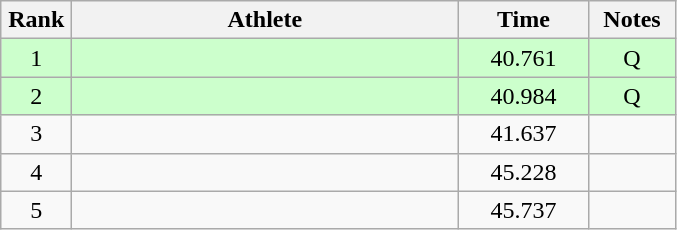<table class=wikitable style="text-align:center">
<tr>
<th width=40>Rank</th>
<th width=250>Athlete</th>
<th width=80>Time</th>
<th width=50>Notes</th>
</tr>
<tr bgcolor="ccffcc">
<td>1</td>
<td align=left></td>
<td>40.761</td>
<td>Q</td>
</tr>
<tr bgcolor="ccffcc">
<td>2</td>
<td align=left></td>
<td>40.984</td>
<td>Q</td>
</tr>
<tr>
<td>3</td>
<td align=left></td>
<td>41.637</td>
<td></td>
</tr>
<tr>
<td>4</td>
<td align=left></td>
<td>45.228</td>
<td></td>
</tr>
<tr>
<td>5</td>
<td align=left></td>
<td>45.737</td>
<td></td>
</tr>
</table>
